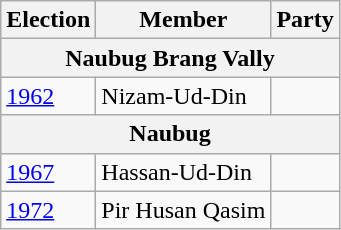<table class="wikitable sortable">
<tr>
<th>Election</th>
<th>Member</th>
<th colspan=2>Party</th>
</tr>
<tr>
<th colspan=4>Naubug Brang Vally</th>
</tr>
<tr>
<td><a href='#'>1962</a></td>
<td>Nizam-Ud-Din</td>
<td></td>
</tr>
<tr>
<th colspan=4>Naubug</th>
</tr>
<tr>
<td><a href='#'>1967</a></td>
<td>Hassan-Ud-Din</td>
<td></td>
</tr>
<tr>
<td><a href='#'>1972</a></td>
<td>Pir Husan Qasim</td>
</tr>
</table>
